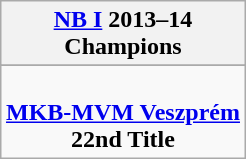<table class="wikitable" style="text-align: center; margin: 0 auto;">
<tr>
<th><a href='#'>NB I</a> 2013–14<br>Champions</th>
</tr>
<tr>
</tr>
<tr>
<td><br><strong><a href='#'>MKB-MVM Veszprém</a></strong><br><strong>22nd Title</strong></td>
</tr>
</table>
